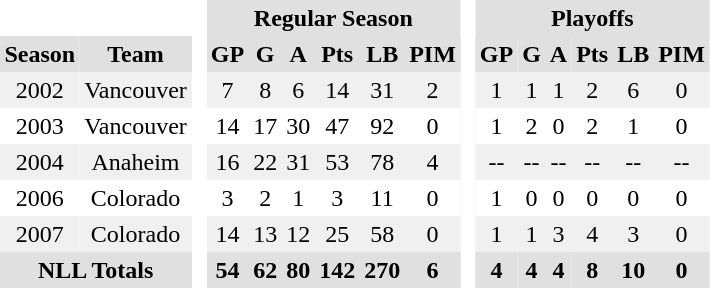<table BORDER="0" CELLPADDING="3" CELLSPACING="0">
<tr ALIGN="center" bgcolor="#e0e0e0">
<th colspan="2" bgcolor="#ffffff"> </th>
<th rowspan="99" bgcolor="#ffffff"> </th>
<th colspan="6">Regular Season</th>
<th rowspan="99" bgcolor="#ffffff"> </th>
<th colspan="6">Playoffs</th>
</tr>
<tr ALIGN="center" bgcolor="#e0e0e0">
<th>Season</th>
<th>Team</th>
<th>GP</th>
<th>G</th>
<th>A</th>
<th>Pts</th>
<th>LB</th>
<th>PIM</th>
<th>GP</th>
<th>G</th>
<th>A</th>
<th>Pts</th>
<th>LB</th>
<th>PIM</th>
</tr>
<tr ALIGN="center" bgcolor="#f0f0f0">
<td>2002</td>
<td>Vancouver</td>
<td>7</td>
<td>8</td>
<td>6</td>
<td>14</td>
<td>31</td>
<td>2</td>
<td>1</td>
<td>1</td>
<td>1</td>
<td>2</td>
<td>6</td>
<td>0</td>
</tr>
<tr ALIGN="center">
<td>2003</td>
<td>Vancouver</td>
<td>14</td>
<td>17</td>
<td>30</td>
<td>47</td>
<td>92</td>
<td>0</td>
<td>1</td>
<td>2</td>
<td>0</td>
<td>2</td>
<td>1</td>
<td>0</td>
</tr>
<tr ALIGN="center" bgcolor="#f0f0f0">
<td>2004</td>
<td>Anaheim</td>
<td>16</td>
<td>22</td>
<td>31</td>
<td>53</td>
<td>78</td>
<td>4</td>
<td>--</td>
<td>--</td>
<td>--</td>
<td>--</td>
<td>--</td>
<td>--</td>
</tr>
<tr ALIGN="center">
<td>2006</td>
<td>Colorado</td>
<td>3</td>
<td>2</td>
<td>1</td>
<td>3</td>
<td>11</td>
<td>0</td>
<td>1</td>
<td>0</td>
<td>0</td>
<td>0</td>
<td>0</td>
<td>0</td>
</tr>
<tr ALIGN="center" bgcolor="#f0f0f0">
<td>2007</td>
<td>Colorado</td>
<td>14</td>
<td>13</td>
<td>12</td>
<td>25</td>
<td>58</td>
<td>0</td>
<td>1</td>
<td>1</td>
<td>3</td>
<td>4</td>
<td>3</td>
<td>0</td>
</tr>
<tr ALIGN="center" bgcolor="#e0e0e0">
<th colspan="2">NLL Totals</th>
<th>54</th>
<th>62</th>
<th>80</th>
<th>142</th>
<th>270</th>
<th>6</th>
<th>4</th>
<th>4</th>
<th>4</th>
<th>8</th>
<th>10</th>
<th>0</th>
</tr>
</table>
